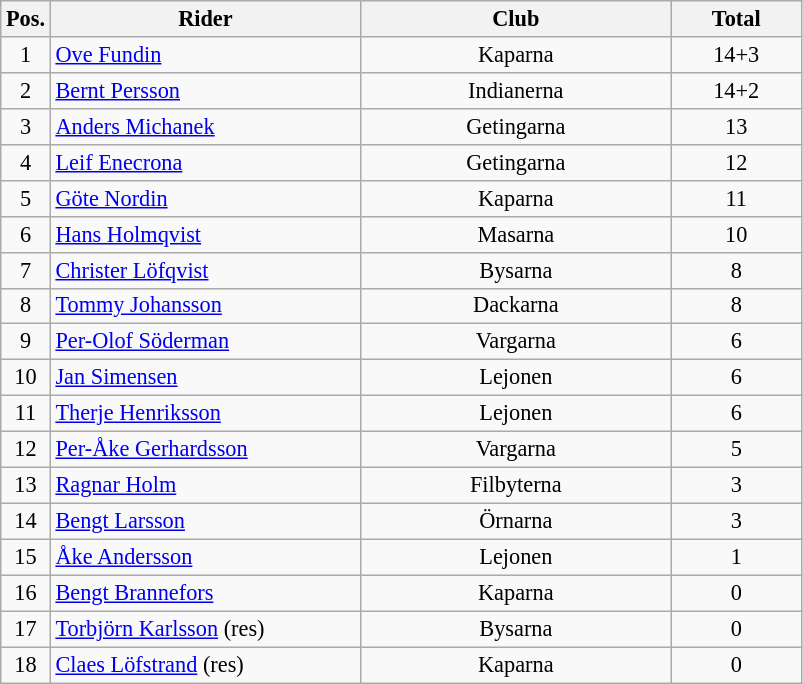<table class=wikitable style="font-size:93%;">
<tr>
<th width=25px>Pos.</th>
<th width=200px>Rider</th>
<th width=200px>Club</th>
<th width=80px>Total</th>
</tr>
<tr align=center>
<td>1</td>
<td align=left><a href='#'>Ove Fundin</a></td>
<td>Kaparna</td>
<td>14+3</td>
</tr>
<tr align=center>
<td>2</td>
<td align=left><a href='#'>Bernt Persson</a></td>
<td>Indianerna</td>
<td>14+2</td>
</tr>
<tr align=center>
<td>3</td>
<td align=left><a href='#'>Anders Michanek</a></td>
<td>Getingarna</td>
<td>13</td>
</tr>
<tr align=center>
<td>4</td>
<td align=left><a href='#'>Leif Enecrona</a></td>
<td>Getingarna</td>
<td>12</td>
</tr>
<tr align=center>
<td>5</td>
<td align=left><a href='#'>Göte Nordin</a></td>
<td>Kaparna</td>
<td>11</td>
</tr>
<tr align=center>
<td>6</td>
<td align=left><a href='#'>Hans Holmqvist</a></td>
<td>Masarna</td>
<td>10</td>
</tr>
<tr align=center>
<td>7</td>
<td align=left><a href='#'>Christer Löfqvist</a></td>
<td>Bysarna</td>
<td>8</td>
</tr>
<tr align=center>
<td>8</td>
<td align=left><a href='#'>Tommy Johansson</a></td>
<td>Dackarna</td>
<td>8</td>
</tr>
<tr align=center>
<td>9</td>
<td align=left><a href='#'>Per-Olof Söderman</a></td>
<td>Vargarna</td>
<td>6</td>
</tr>
<tr align=center>
<td>10</td>
<td align=left><a href='#'>Jan Simensen</a></td>
<td>Lejonen</td>
<td>6</td>
</tr>
<tr align=center>
<td>11</td>
<td align=left><a href='#'>Therje Henriksson</a></td>
<td>Lejonen</td>
<td>6</td>
</tr>
<tr align=center>
<td>12</td>
<td align=left><a href='#'>Per-Åke Gerhardsson</a></td>
<td>Vargarna</td>
<td>5</td>
</tr>
<tr align=center>
<td>13</td>
<td align=left><a href='#'>Ragnar Holm</a></td>
<td>Filbyterna</td>
<td>3</td>
</tr>
<tr align=center>
<td>14</td>
<td align=left><a href='#'>Bengt Larsson</a></td>
<td>Örnarna</td>
<td>3</td>
</tr>
<tr align=center>
<td>15</td>
<td align=left><a href='#'>Åke Andersson</a></td>
<td>Lejonen</td>
<td>1</td>
</tr>
<tr align=center>
<td>16</td>
<td align=left><a href='#'>Bengt Brannefors</a></td>
<td>Kaparna</td>
<td>0</td>
</tr>
<tr align=center>
<td>17</td>
<td align=left><a href='#'>Torbjörn Karlsson</a> (res)</td>
<td>Bysarna</td>
<td>0</td>
</tr>
<tr align=center>
<td>18</td>
<td align=left><a href='#'>Claes Löfstrand</a> (res)</td>
<td>Kaparna</td>
<td>0</td>
</tr>
</table>
